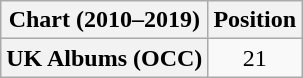<table class="wikitable plainrowheaders" style="text-align:center">
<tr>
<th scope="col">Chart (2010–2019)</th>
<th scope="col">Position</th>
</tr>
<tr>
<th scope="row">UK Albums (OCC)</th>
<td>21</td>
</tr>
</table>
